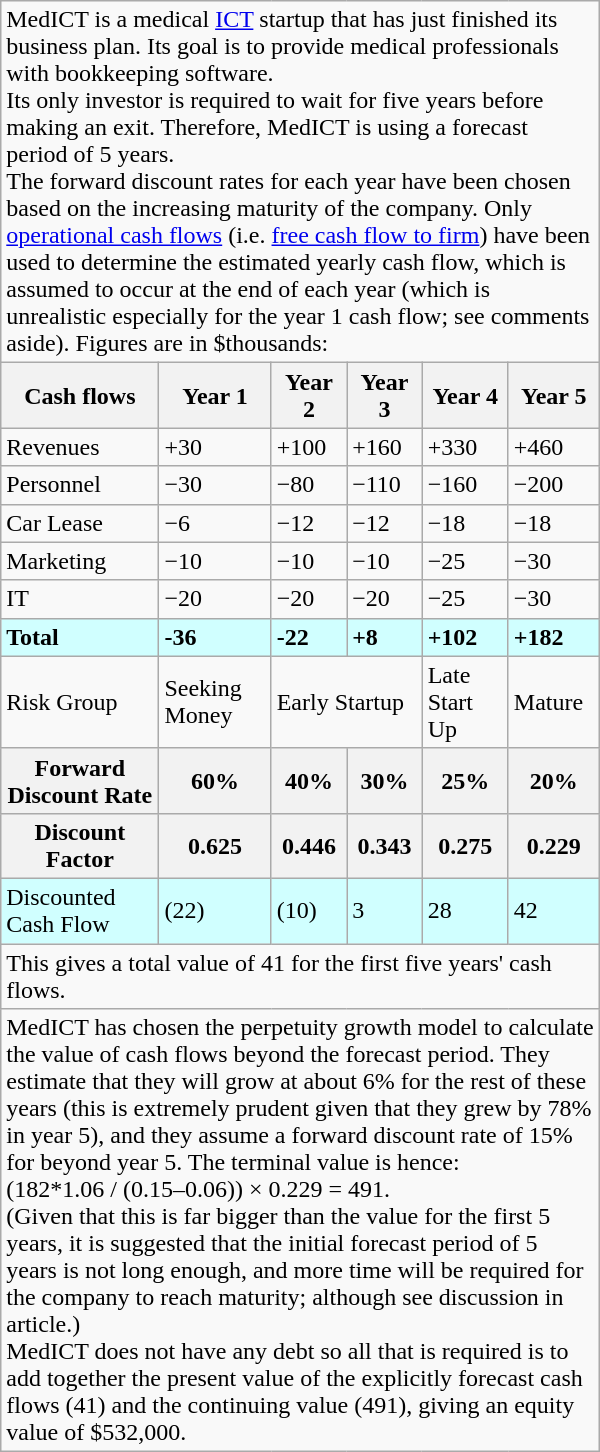<table class="wikitable"  style="float: right;" border="1" width="400" "font-size:75%">
<tr>
<td colspan=6>MedICT is a medical <a href='#'>ICT</a> startup that has just finished its business plan. Its goal is to provide medical professionals with bookkeeping software.<br>Its only investor is required to wait for five years before making an exit. Therefore, MedICT is using a forecast period of 5 years.<br>The forward discount rates for each year have been chosen based on the increasing maturity of the company. Only <a href='#'>operational cash flows</a> (i.e. <a href='#'>free cash flow to firm</a>) have been used to determine the estimated yearly cash flow, which is assumed to occur at the end of each year (which is unrealistic especially for the year 1 cash flow; see comments aside). Figures are in $thousands:</td>
</tr>
<tr>
<th>Cash flows</th>
<th>Year 1</th>
<th>Year 2</th>
<th>Year 3</th>
<th>Year 4</th>
<th>Year 5</th>
</tr>
<tr>
<td align=left>Revenues</td>
<td>+30</td>
<td>+100</td>
<td>+160</td>
<td>+330</td>
<td>+460</td>
</tr>
<tr>
<td align=left>Personnel</td>
<td>−30</td>
<td>−80</td>
<td>−110</td>
<td>−160</td>
<td>−200</td>
</tr>
<tr>
<td align=left>Car Lease</td>
<td>−6</td>
<td>−12</td>
<td>−12</td>
<td>−18</td>
<td>−18</td>
</tr>
<tr>
<td align=left>Marketing</td>
<td>−10</td>
<td>−10</td>
<td>−10</td>
<td>−25</td>
<td>−30</td>
</tr>
<tr>
<td align=left>IT</td>
<td>−20</td>
<td>−20</td>
<td>−20</td>
<td>−25</td>
<td>−30</td>
</tr>
<tr bgcolor="d0ffff">
<td align=left><strong>Total</strong></td>
<td><strong>-36</strong></td>
<td><strong>-22</strong></td>
<td><strong>+8</strong></td>
<td><strong>+102</strong></td>
<td><strong>+182</strong></td>
</tr>
<tr>
<td align=left>Risk Group</td>
<td>Seeking Money</td>
<td colspan="2">Early Startup</td>
<td>Late Start Up</td>
<td>Mature</td>
</tr>
<tr>
<th align=left>Forward Discount Rate</th>
<th>60%</th>
<th>40%</th>
<th>30%</th>
<th>25%</th>
<th>20%</th>
</tr>
<tr>
<th align=left>Discount Factor</th>
<th>0.625</th>
<th>0.446</th>
<th>0.343</th>
<th>0.275</th>
<th>0.229</th>
</tr>
<tr bgcolor="d0ffff">
<td align=left>Discounted Cash Flow</td>
<td>(22)</td>
<td>(10)</td>
<td>3</td>
<td>28</td>
<td>42</td>
</tr>
<tr>
<td colspan=6>This gives a total value of 41 for the first five years' cash flows.</td>
</tr>
<tr>
<td colspan=6>MedICT has chosen the perpetuity growth model to calculate the value of cash flows beyond the forecast period. They estimate that they will grow at about 6% for the rest of these years (this is extremely prudent given that they grew by 78% in year 5), and they assume a forward discount rate of 15% for beyond year 5. The terminal value is hence:<br>(182*1.06 / (0.15–0.06)) × 0.229 = 491.<br>(Given that this is far bigger than the value for the first 5 years, it is suggested that the initial forecast period of 5 years is not long enough, and more time will be required for the company to reach maturity; although see discussion in article.)<br>MedICT does not have any debt so all that is required is to add together the present value of the explicitly forecast cash flows (41) and the continuing value (491), giving an equity value of $532,000.</td>
</tr>
</table>
